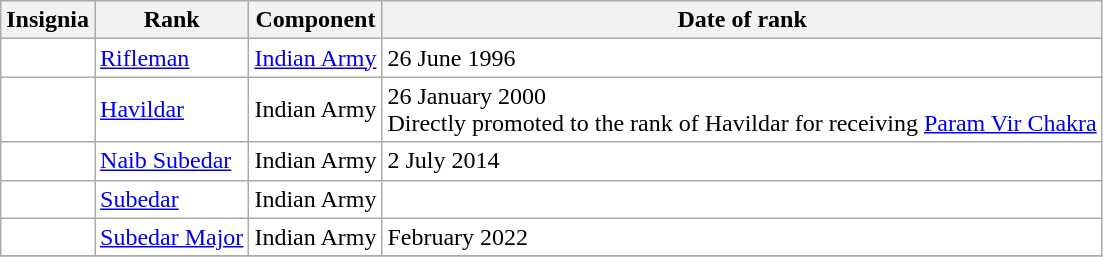<table class="wikitable" style="background:white">
<tr>
<th>Insignia</th>
<th>Rank</th>
<th>Component</th>
<th>Date of rank</th>
</tr>
<tr>
<td></td>
<td><a href='#'>Rifleman</a></td>
<td><a href='#'>Indian Army</a></td>
<td>26 June 1996</td>
</tr>
<tr>
<td style="text-align:center"></td>
<td><a href='#'>Havildar</a></td>
<td>Indian Army</td>
<td>26 January 2000<br>Directly promoted to the rank of Havildar for receiving <a href='#'>Param Vir Chakra</a></td>
</tr>
<tr>
<td style="text-align:center"></td>
<td><a href='#'>Naib Subedar</a></td>
<td>Indian Army</td>
<td>2 July 2014</td>
</tr>
<tr>
<td style="text-align:center"></td>
<td><a href='#'>Subedar</a></td>
<td>Indian Army</td>
<td></td>
</tr>
<tr>
<td style="text-align:center"></td>
<td><a href='#'>Subedar Major</a></td>
<td>Indian Army</td>
<td>February 2022</td>
</tr>
<tr>
</tr>
</table>
